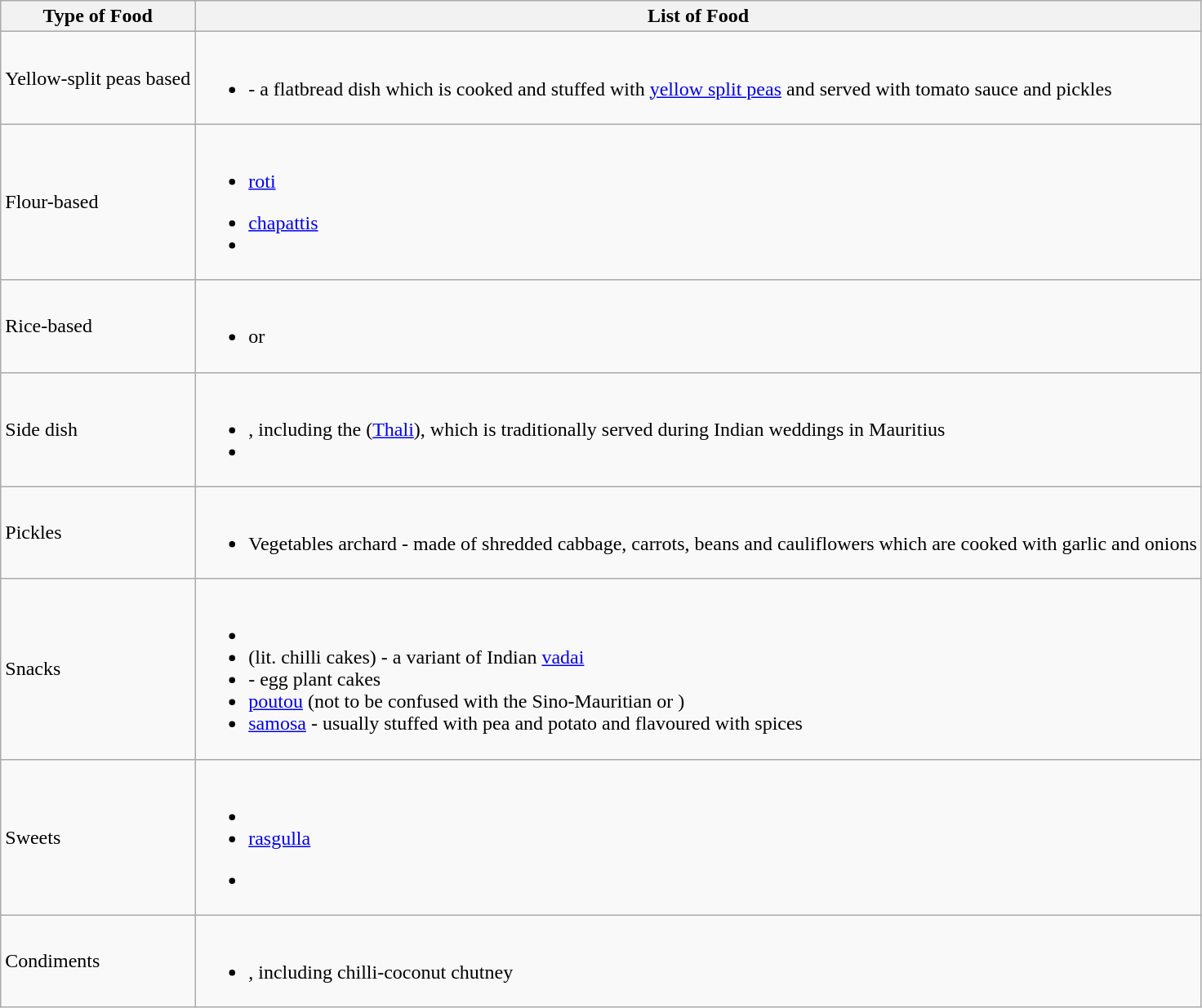<table class="wikitable">
<tr>
<th>Type of Food</th>
<th>List of Food</th>
</tr>
<tr>
<td>Yellow-split peas based</td>
<td><br><ul><li> - a flatbread dish which is cooked and stuffed with <a href='#'>yellow split peas</a> and served with tomato sauce and pickles</li></ul></td>
</tr>
<tr>
<td>Flour-based</td>
<td><br><ul><li><a href='#'>roti</a></li></ul><ul><li><a href='#'>chapattis</a></li><li></li></ul></td>
</tr>
<tr>
<td>Rice-based</td>
<td><br><ul><li> or </li></ul></td>
</tr>
<tr>
<td>Side dish</td>
<td><br><ul><li>, including the  (<a href='#'>Thali</a>), which is traditionally served during Indian weddings in Mauritius</li><li></li></ul></td>
</tr>
<tr>
<td>Pickles</td>
<td><br><ul><li>Vegetables archard - made of shredded cabbage, carrots, beans and cauliflowers which are cooked with garlic and onions</li></ul></td>
</tr>
<tr>
<td>Snacks</td>
<td><br><ul><li></li><li> (lit. chilli cakes) - a variant of Indian <a href='#'>vadai</a></li><li> - egg plant cakes</li><li><a href='#'>poutou</a> (not to be confused with the Sino-Mauritian  or )</li><li><a href='#'>samosa</a> - usually stuffed with pea and potato and flavoured with spices</li></ul></td>
</tr>
<tr>
<td>Sweets</td>
<td><br><ul><li></li><li><a href='#'>rasgulla</a></li></ul><ul><li></li></ul></td>
</tr>
<tr>
<td>Condiments</td>
<td><br><ul><li>, including chilli-coconut chutney</li></ul></td>
</tr>
</table>
